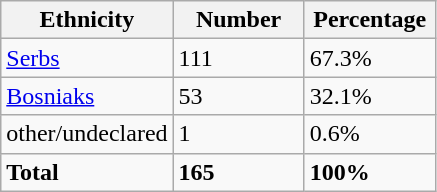<table class="wikitable">
<tr>
<th width="100px">Ethnicity</th>
<th width="80px">Number</th>
<th width="80px">Percentage</th>
</tr>
<tr>
<td><a href='#'>Serbs</a></td>
<td>111</td>
<td>67.3%</td>
</tr>
<tr>
<td><a href='#'>Bosniaks</a></td>
<td>53</td>
<td>32.1%</td>
</tr>
<tr>
<td>other/undeclared</td>
<td>1</td>
<td>0.6%</td>
</tr>
<tr>
<td><strong>Total</strong></td>
<td><strong>165</strong></td>
<td><strong>100%</strong></td>
</tr>
</table>
